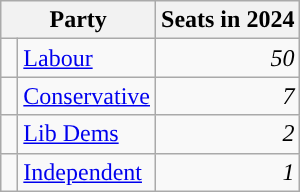<table class="wikitable">
<tr>
<th colspan=2>Party</th>
<th>Seats in 2024</th>
</tr>
<tr>
<td style="background-color: "> </td>
<td><a href='#'>Labour</a></td>
<td style="text-align: right"><em>50</em></td>
</tr>
<tr>
<td style="background-color: "> </td>
<td><a href='#'>Conservative</a></td>
<td style="text-align: right"><em>7</em></td>
</tr>
<tr>
<td style="background-color: "> </td>
<td><a href='#'>Lib Dems</a></td>
<td style="text-align: right"><em>2</em></td>
</tr>
<tr>
<td style="background-color: "> </td>
<td><a href='#'>Independent</a></td>
<td style="text-align: right"><em>1</em></td>
</tr>
</table>
